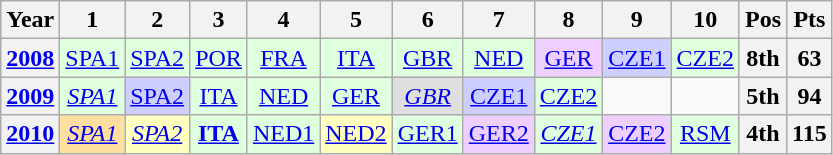<table class="wikitable" style="text-align:center">
<tr>
<th>Year</th>
<th>1</th>
<th>2</th>
<th>3</th>
<th>4</th>
<th>5</th>
<th>6</th>
<th>7</th>
<th>8</th>
<th>9</th>
<th>10</th>
<th>Pos</th>
<th>Pts</th>
</tr>
<tr>
<th><a href='#'>2008</a></th>
<td style="background:#dfffdf;"><a href='#'>SPA1</a><br></td>
<td style="background:#dfffdf;"><a href='#'>SPA2</a><br></td>
<td style="background:#dfffdf;"><a href='#'>POR</a><br></td>
<td style="background:#dfffdf;"><a href='#'>FRA</a><br></td>
<td style="background:#dfffdf;"><a href='#'>ITA</a><br></td>
<td style="background:#dfffdf;"><a href='#'>GBR</a><br></td>
<td style="background:#dfffdf;"><a href='#'>NED</a><br></td>
<td style="background:#efcfff;"><a href='#'>GER</a><br></td>
<td style="background:#cfcfff;"><a href='#'>CZE1</a><br></td>
<td style="background:#dfffdf;"><a href='#'>CZE2</a><br></td>
<th>8th</th>
<th>63</th>
</tr>
<tr>
<th><a href='#'>2009</a></th>
<td style="background:#dfffdf;"><em><a href='#'>SPA1</a></em><br></td>
<td style="background:#cfcfff;"><a href='#'>SPA2</a><br></td>
<td style="background:#dfffdf;"><a href='#'>ITA</a><br></td>
<td style="background:#dfffdf;"><a href='#'>NED</a><br></td>
<td style="background:#dfffdf;"><a href='#'>GER</a><br></td>
<td style="background:#dfdfdf;"><em><a href='#'>GBR</a></em><br></td>
<td style="background:#cfcfff;"><a href='#'>CZE1</a><br></td>
<td style="background:#dfffdf;"><a href='#'>CZE2</a><br></td>
<td></td>
<td></td>
<th>5th</th>
<th>94</th>
</tr>
<tr>
<th><a href='#'>2010</a></th>
<td style="background:#ffdf9f;"><em><a href='#'>SPA1</a></em><br></td>
<td style="background:#ffffbf;"><em><a href='#'>SPA2</a></em><br></td>
<td style="background:#dfffdf;"><strong><a href='#'>ITA</a></strong><br></td>
<td style="background:#dfffdf;"><a href='#'>NED1</a><br></td>
<td style="background:#ffffbf;"><a href='#'>NED2</a><br></td>
<td style="background:#dfffdf;"><a href='#'>GER1</a><br></td>
<td style="background:#efcfff;"><a href='#'>GER2</a><br></td>
<td style="background:#dfffdf;"><em><a href='#'>CZE1</a></em><br></td>
<td style="background:#efcfff;"><a href='#'>CZE2</a><br></td>
<td style="background:#dfffdf;"><a href='#'>RSM</a><br></td>
<th>4th</th>
<th>115</th>
</tr>
</table>
